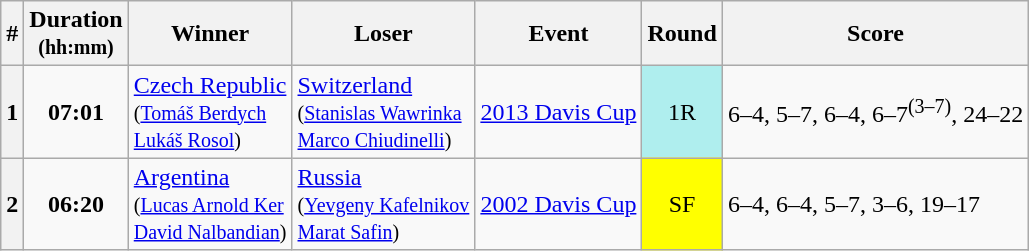<table class="sortable wikitable sticky-header">
<tr>
<th>#</th>
<th>Duration<br><small>(hh:mm)</small></th>
<th>Winner</th>
<th>Loser</th>
<th>Event</th>
<th>Round</th>
<th>Score</th>
</tr>
<tr>
<th>1</th>
<td style="text-align:center"><strong>07:01</strong></td>
<td> <a href='#'>Czech Republic</a><br><small>(<a href='#'>Tomáš Berdych</a><br><a href='#'>Lukáš Rosol</a>)</small></td>
<td> <a href='#'>Switzerland</a><br><small>(<a href='#'>Stanislas Wawrinka</a><br><a href='#'>Marco Chiudinelli</a>)</small></td>
<td><a href='#'>2013 Davis Cup</a></td>
<td style="background:#afeeee; text-align:center;">1R</td>
<td>6–4, 5–7, 6–4, 6–7<sup>(3–7)</sup>, 24–22</td>
</tr>
<tr>
<th>2</th>
<td style="text-align:center"><strong>06:20</strong></td>
<td> <a href='#'>Argentina</a><br><small>(<a href='#'>Lucas Arnold Ker</a><br><a href='#'>David Nalbandian</a>)</small></td>
<td> <a href='#'>Russia</a><br><small>(<a href='#'>Yevgeny Kafelnikov</a><br><a href='#'>Marat Safin</a>)</small></td>
<td><a href='#'>2002 Davis Cup</a></td>
<td style="background:yellow; text-align:center;">SF</td>
<td>6–4, 6–4, 5–7, 3–6, 19–17</td>
</tr>
</table>
